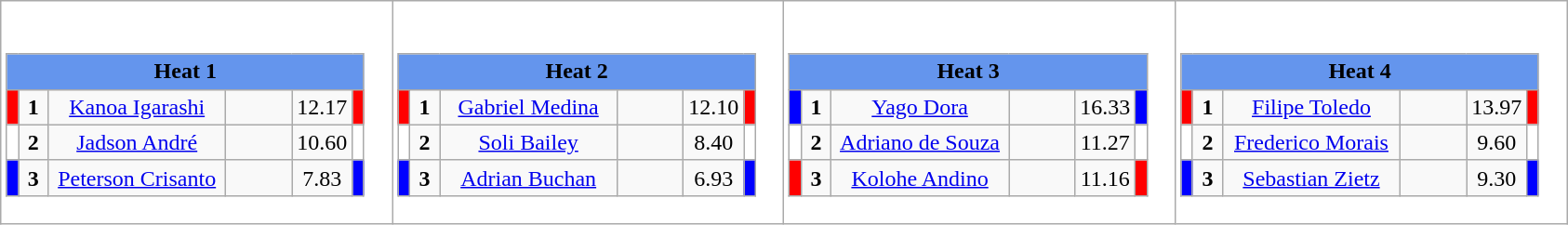<table class="wikitable" style="background:#fff;">
<tr>
<td><div><br><table class="wikitable">
<tr>
<td colspan="6"  style="text-align:center; background:#6495ed;"><strong>Heat 1</strong></td>
</tr>
<tr>
<td style="width:01px; background: #f00;"></td>
<td style="width:14px; text-align:center;"><strong>1</strong></td>
<td style="width:120px; text-align:center;"><a href='#'>Kanoa Igarashi</a></td>
<td style="width:40px; text-align:center;"></td>
<td style="width:20px; text-align:center;">12.17</td>
<td style="width:01px; background: #f00;"></td>
</tr>
<tr>
<td style="width:01px; background: #fff;"></td>
<td style="width:14px; text-align:center;"><strong>2</strong></td>
<td style="width:120px; text-align:center;"><a href='#'>Jadson André</a></td>
<td style="width:40px; text-align:center;"></td>
<td style="width:20px; text-align:center;">10.60</td>
<td style="width:01px; background: #fff;"></td>
</tr>
<tr>
<td style="width:01px; background: #00f;"></td>
<td style="width:14px; text-align:center;"><strong>3</strong></td>
<td style="width:120px; text-align:center;"><a href='#'>Peterson Crisanto</a></td>
<td style="width:40px; text-align:center;"></td>
<td style="width:20px; text-align:center;">7.83</td>
<td style="width:01px; background: #00f;"></td>
</tr>
</table>
</div></td>
<td><div><br><table class="wikitable">
<tr>
<td colspan="6"  style="text-align:center; background:#6495ed;"><strong>Heat 2</strong></td>
</tr>
<tr>
<td style="width:01px; background: #f00;"></td>
<td style="width:14px; text-align:center;"><strong>1</strong></td>
<td style="width:120px; text-align:center;"><a href='#'>Gabriel Medina</a></td>
<td style="width:40px; text-align:center;"></td>
<td style="width:20px; text-align:center;">12.10</td>
<td style="width:01px; background: #f00;"></td>
</tr>
<tr>
<td style="width:01px; background: #fff;"></td>
<td style="width:14px; text-align:center;"><strong>2</strong></td>
<td style="width:120px; text-align:center;"><a href='#'>Soli Bailey</a></td>
<td style="width:40px; text-align:center;"></td>
<td style="width:20px; text-align:center;">8.40</td>
<td style="width:01px; background: #fff;"></td>
</tr>
<tr>
<td style="width:01px; background: #00f;"></td>
<td style="width:14px; text-align:center;"><strong>3</strong></td>
<td style="width:120px; text-align:center;"><a href='#'>Adrian Buchan</a></td>
<td style="width:40px; text-align:center;"></td>
<td style="width:20px; text-align:center;">6.93</td>
<td style="width:01px; background: #00f;"></td>
</tr>
</table>
</div></td>
<td><div><br><table class="wikitable">
<tr>
<td colspan="6"  style="text-align:center; background:#6495ed;"><strong>Heat 3</strong></td>
</tr>
<tr>
<td style="width:01px; background: #00f;"></td>
<td style="width:14px; text-align:center;"><strong>1</strong></td>
<td style="width:120px; text-align:center;"><a href='#'>Yago Dora</a></td>
<td style="width:40px; text-align:center;"></td>
<td style="width:20px; text-align:center;">16.33</td>
<td style="width:01px; background: #00f;"></td>
</tr>
<tr>
<td style="width:01px; background: #fff;"></td>
<td style="width:14px; text-align:center;"><strong>2</strong></td>
<td style="width:120px; text-align:center;"><a href='#'>Adriano de Souza</a></td>
<td style="width:40px; text-align:center;"></td>
<td style="width:20px; text-align:center;">11.27</td>
<td style="width:01px; background: #fff;"></td>
</tr>
<tr>
<td style="width:01px; background: #f00;"></td>
<td style="width:14px; text-align:center;"><strong>3</strong></td>
<td style="width:120px; text-align:center;"><a href='#'>Kolohe Andino</a></td>
<td style="width:40px; text-align:center;"></td>
<td style="width:20px; text-align:center;">11.16</td>
<td style="width:01px; background: #f00;"></td>
</tr>
</table>
</div></td>
<td><div><br><table class="wikitable">
<tr>
<td colspan="6"  style="text-align:center; background:#6495ed;"><strong>Heat 4</strong></td>
</tr>
<tr>
<td style="width:01px; background: #f00;"></td>
<td style="width:14px; text-align:center;"><strong>1</strong></td>
<td style="width:120px; text-align:center;"><a href='#'>Filipe Toledo</a></td>
<td style="width:40px; text-align:center;"></td>
<td style="width:20px; text-align:center;">13.97</td>
<td style="width:01px; background: #f00;"></td>
</tr>
<tr>
<td style="width:01px; background: #fff;"></td>
<td style="width:14px; text-align:center;"><strong>2</strong></td>
<td style="width:120px; text-align:center;"><a href='#'>Frederico Morais</a></td>
<td style="width:40px; text-align:center;"></td>
<td style="width:20px; text-align:center;">9.60</td>
<td style="width:01px; background: #fff;"></td>
</tr>
<tr>
<td style="width:01px; background: #00f;"></td>
<td style="width:14px; text-align:center;"><strong>3</strong></td>
<td style="width:120px; text-align:center;"><a href='#'>Sebastian Zietz</a></td>
<td style="width:40px; text-align:center;"></td>
<td style="width:20px; text-align:center;">9.30</td>
<td style="width:01px; background: #00f;"></td>
</tr>
</table>
</div></td>
</tr>
</table>
